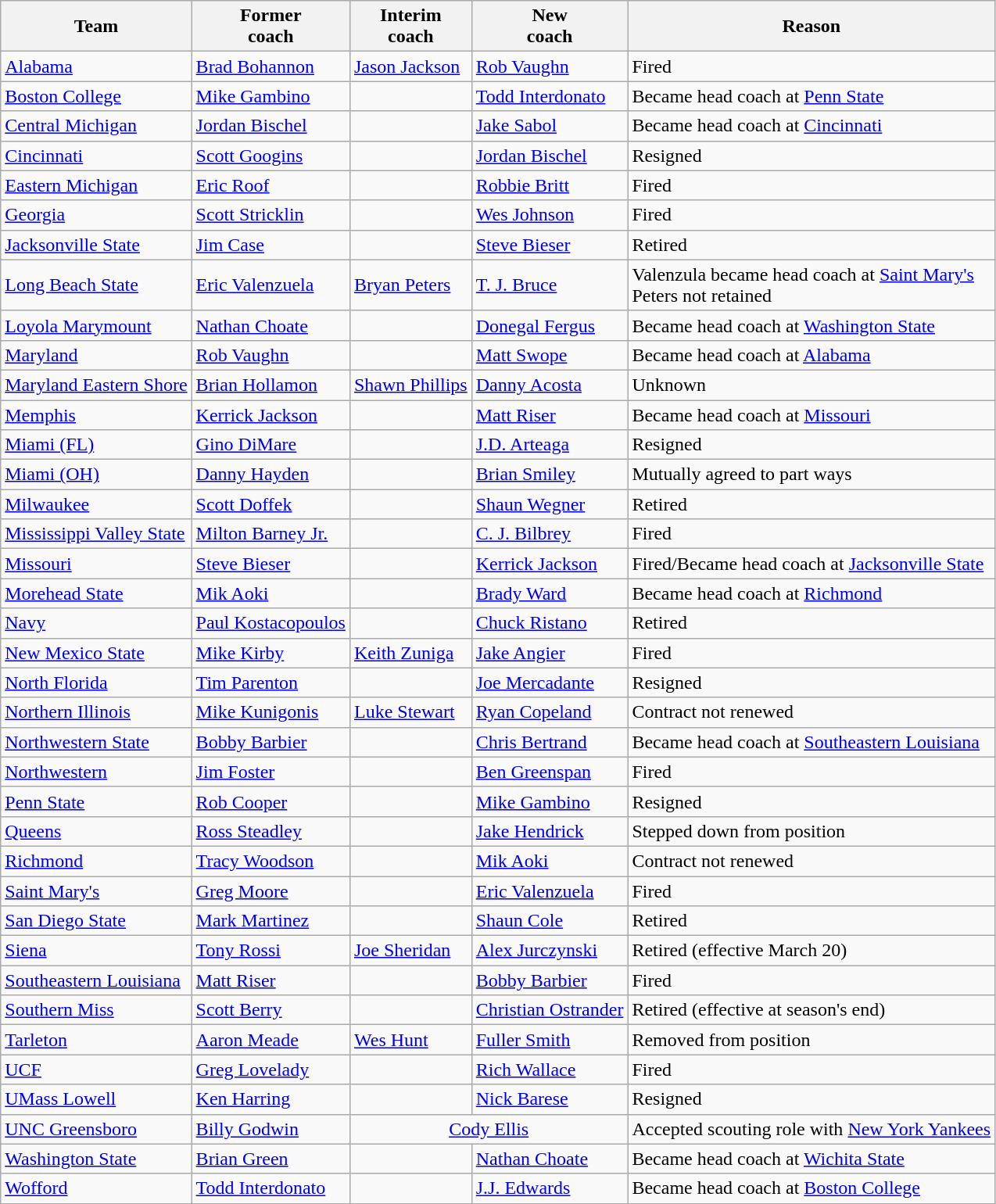<table class="wikitable">
<tr>
<th>Team</th>
<th>Former<br>coach</th>
<th>Interim<br>coach</th>
<th>New<br>coach</th>
<th>Reason</th>
</tr>
<tr>
<td><a href='#'>Alabama</a></td>
<td><a href='#'>Brad Bohannon</a></td>
<td><a href='#'>Jason Jackson</a></td>
<td><a href='#'>Rob Vaughn</a></td>
<td>Fired</td>
</tr>
<tr>
<td><a href='#'>Boston College</a></td>
<td><a href='#'>Mike Gambino</a></td>
<td></td>
<td><a href='#'>Todd Interdonato</a></td>
<td>Became head coach at <a href='#'>Penn State</a></td>
</tr>
<tr>
<td><a href='#'>Central Michigan</a></td>
<td><a href='#'>Jordan Bischel</a></td>
<td></td>
<td><a href='#'>Jake Sabol</a></td>
<td>Became head coach at <a href='#'>Cincinnati</a></td>
</tr>
<tr>
<td><a href='#'>Cincinnati</a></td>
<td><a href='#'>Scott Googins</a></td>
<td></td>
<td><a href='#'>Jordan Bischel</a></td>
<td>Resigned</td>
</tr>
<tr>
<td><a href='#'>Eastern Michigan</a></td>
<td><a href='#'>Eric Roof</a></td>
<td></td>
<td><a href='#'>Robbie Britt</a></td>
<td>Fired</td>
</tr>
<tr>
<td><a href='#'>Georgia</a></td>
<td><a href='#'>Scott Stricklin</a></td>
<td></td>
<td><a href='#'>Wes Johnson</a></td>
<td>Fired</td>
</tr>
<tr>
<td><a href='#'>Jacksonville State</a></td>
<td><a href='#'>Jim Case</a></td>
<td></td>
<td><a href='#'>Steve Bieser</a></td>
<td>Retired</td>
</tr>
<tr>
<td><a href='#'>Long Beach State</a></td>
<td><a href='#'>Eric Valenzuela</a></td>
<td><a href='#'>Bryan Peters</a></td>
<td><a href='#'>T. J. Bruce</a></td>
<td>Valenzula became head coach at <a href='#'>Saint Mary's</a><br>Peters not retained</td>
</tr>
<tr>
<td><a href='#'>Loyola Marymount</a></td>
<td><a href='#'>Nathan Choate</a></td>
<td></td>
<td><a href='#'>Donegal Fergus</a></td>
<td>Became head coach at <a href='#'>Washington State</a></td>
</tr>
<tr>
<td><a href='#'>Maryland</a></td>
<td><a href='#'>Rob Vaughn</a></td>
<td></td>
<td><a href='#'>Matt Swope</a></td>
<td>Became head coach at <a href='#'>Alabama</a></td>
</tr>
<tr>
<td><a href='#'>Maryland Eastern Shore</a></td>
<td><a href='#'>Brian Hollamon</a></td>
<td><a href='#'>Shawn Phillips</a></td>
<td><a href='#'>Danny Acosta</a></td>
<td>Unknown</td>
</tr>
<tr>
<td><a href='#'>Memphis</a></td>
<td><a href='#'>Kerrick Jackson</a></td>
<td></td>
<td><a href='#'>Matt Riser</a></td>
<td>Became head coach at <a href='#'>Missouri</a></td>
</tr>
<tr>
<td><a href='#'>Miami (FL)</a></td>
<td><a href='#'>Gino DiMare</a></td>
<td></td>
<td><a href='#'>J.D. Arteaga</a></td>
<td>Resigned</td>
</tr>
<tr>
<td><a href='#'>Miami (OH)</a></td>
<td><a href='#'>Danny Hayden</a></td>
<td></td>
<td><a href='#'>Brian Smiley</a></td>
<td>Mutually agreed to part ways</td>
</tr>
<tr>
<td><a href='#'>Milwaukee</a></td>
<td><a href='#'>Scott Doffek</a></td>
<td></td>
<td><a href='#'>Shaun Wegner</a></td>
<td>Retired</td>
</tr>
<tr>
<td><a href='#'>Mississippi Valley State</a></td>
<td><a href='#'>Milton Barney Jr.</a></td>
<td></td>
<td><a href='#'>C. J. Bilbrey</a></td>
<td>Fired</td>
</tr>
<tr>
<td><a href='#'>Missouri</a></td>
<td><a href='#'>Steve Bieser</a></td>
<td></td>
<td><a href='#'>Kerrick Jackson</a></td>
<td>Fired/Became head coach at <a href='#'>Jacksonville State</a></td>
</tr>
<tr>
<td><a href='#'>Morehead State</a></td>
<td><a href='#'>Mik Aoki</a></td>
<td></td>
<td><a href='#'>Brady Ward</a></td>
<td>Became head coach at <a href='#'>Richmond</a></td>
</tr>
<tr>
<td><a href='#'>Navy</a></td>
<td><a href='#'>Paul Kostacopoulos</a></td>
<td></td>
<td><a href='#'>Chuck Ristano</a></td>
<td>Retired</td>
</tr>
<tr>
<td><a href='#'>New Mexico State</a></td>
<td><a href='#'>Mike Kirby</a></td>
<td><a href='#'>Keith Zuniga</a></td>
<td><a href='#'>Jake Angier</a></td>
<td>Fired</td>
</tr>
<tr>
<td><a href='#'>North Florida</a></td>
<td><a href='#'>Tim Parenton</a></td>
<td></td>
<td><a href='#'>Joe Mercadante</a></td>
<td>Resigned</td>
</tr>
<tr>
<td><a href='#'>Northern Illinois</a></td>
<td><a href='#'>Mike Kunigonis</a></td>
<td><a href='#'>Luke Stewart</a></td>
<td><a href='#'>Ryan Copeland</a></td>
<td>Contract not renewed</td>
</tr>
<tr>
<td><a href='#'>Northwestern State</a></td>
<td><a href='#'>Bobby Barbier</a></td>
<td></td>
<td><a href='#'>Chris Bertrand</a></td>
<td>Became head coach at <a href='#'>Southeastern Louisiana</a></td>
</tr>
<tr>
<td><a href='#'>Northwestern</a></td>
<td><a href='#'>Jim Foster</a></td>
<td></td>
<td><a href='#'>Ben Greenspan</a></td>
<td>Fired</td>
</tr>
<tr>
<td><a href='#'>Penn State</a></td>
<td><a href='#'>Rob Cooper</a></td>
<td></td>
<td><a href='#'>Mike Gambino</a></td>
<td>Resigned</td>
</tr>
<tr>
<td><a href='#'>Queens</a></td>
<td><a href='#'>Ross Steadley</a></td>
<td></td>
<td><a href='#'>Jake Hendrick</a></td>
<td>Stepped down from position</td>
</tr>
<tr>
<td><a href='#'>Richmond</a></td>
<td><a href='#'>Tracy Woodson</a></td>
<td></td>
<td><a href='#'>Mik Aoki</a></td>
<td>Contract not renewed</td>
</tr>
<tr>
<td><a href='#'>Saint Mary's</a></td>
<td><a href='#'>Greg Moore</a></td>
<td></td>
<td><a href='#'>Eric Valenzuela</a></td>
<td>Fired</td>
</tr>
<tr>
<td><a href='#'>San Diego State</a></td>
<td><a href='#'>Mark Martinez</a></td>
<td></td>
<td><a href='#'>Shaun Cole</a></td>
<td>Retired</td>
</tr>
<tr>
<td><a href='#'>Siena</a></td>
<td><a href='#'>Tony Rossi</a></td>
<td><a href='#'>Joe Sheridan</a></td>
<td><a href='#'>Alex Jurczynski</a></td>
<td>Retired (effective March 20)</td>
</tr>
<tr>
<td><a href='#'>Southeastern Louisiana</a></td>
<td><a href='#'>Matt Riser</a></td>
<td></td>
<td><a href='#'>Bobby Barbier</a></td>
<td>Fired</td>
</tr>
<tr>
<td><a href='#'>Southern Miss</a></td>
<td><a href='#'>Scott Berry</a></td>
<td></td>
<td><a href='#'>Christian Ostrander</a></td>
<td>Retired (effective at season's end)</td>
</tr>
<tr>
<td><a href='#'>Tarleton</a></td>
<td><a href='#'>Aaron Meade</a></td>
<td><a href='#'>Wes Hunt</a></td>
<td><a href='#'>Fuller Smith</a></td>
<td>Removed from position</td>
</tr>
<tr>
<td><a href='#'>UCF</a></td>
<td><a href='#'>Greg Lovelady</a></td>
<td></td>
<td><a href='#'>Rich Wallace</a></td>
<td>Fired</td>
</tr>
<tr>
<td><a href='#'>UMass Lowell</a></td>
<td><a href='#'>Ken Harring</a></td>
<td></td>
<td><a href='#'>Nick Barese</a></td>
<td>Resigned</td>
</tr>
<tr>
<td><a href='#'>UNC Greensboro</a></td>
<td><a href='#'>Billy Godwin</a></td>
<td colspan="2" style="text-align:center;"><a href='#'>Cody Ellis</a></td>
<td>Accepted scouting role with <a href='#'>New York Yankees</a></td>
</tr>
<tr>
<td><a href='#'>Washington State</a></td>
<td><a href='#'>Brian Green</a></td>
<td></td>
<td><a href='#'>Nathan Choate</a></td>
<td>Became head coach at <a href='#'>Wichita State</a></td>
</tr>
<tr>
<td><a href='#'>Wofford</a></td>
<td><a href='#'>Todd Interdonato</a></td>
<td></td>
<td><a href='#'>J.J. Edwards</a></td>
<td>Became head coach at <a href='#'>Boston College</a></td>
</tr>
</table>
